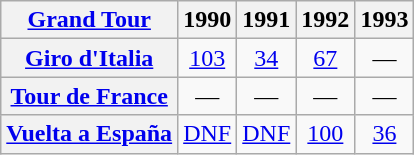<table class="wikitable plainrowheaders">
<tr>
<th scope="col"><a href='#'>Grand Tour</a></th>
<th scope="col">1990</th>
<th scope="col">1991</th>
<th scope="col">1992</th>
<th scope="col">1993</th>
</tr>
<tr style="text-align:center;">
<th scope="row"> <a href='#'>Giro d'Italia</a></th>
<td><a href='#'>103</a></td>
<td><a href='#'>34</a></td>
<td><a href='#'>67</a></td>
<td>—</td>
</tr>
<tr style="text-align:center;">
<th scope="row"> <a href='#'>Tour de France</a></th>
<td>—</td>
<td>—</td>
<td>—</td>
<td>—</td>
</tr>
<tr style="text-align:center;">
<th scope="row"> <a href='#'>Vuelta a España</a></th>
<td><a href='#'>DNF</a></td>
<td><a href='#'>DNF</a></td>
<td><a href='#'>100</a></td>
<td><a href='#'>36</a></td>
</tr>
</table>
